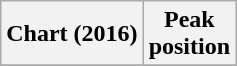<table class="wikitable">
<tr>
<th>Chart (2016)</th>
<th>Peak<br>position</th>
</tr>
<tr>
</tr>
</table>
